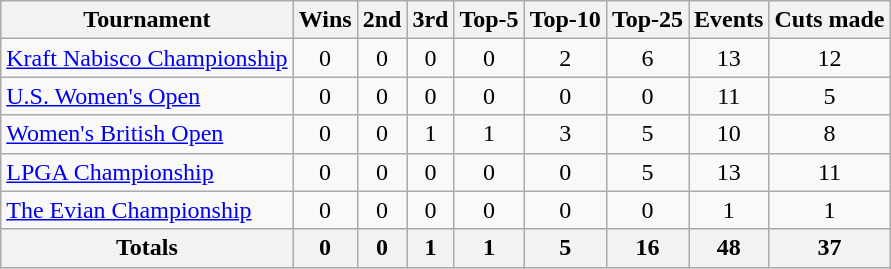<table class=wikitable style=text-align:center>
<tr>
<th>Tournament</th>
<th>Wins</th>
<th>2nd</th>
<th>3rd</th>
<th>Top-5</th>
<th>Top-10</th>
<th>Top-25</th>
<th>Events</th>
<th>Cuts made</th>
</tr>
<tr>
<td align=left><a href='#'>Kraft Nabisco Championship</a></td>
<td>0</td>
<td>0</td>
<td>0</td>
<td>0</td>
<td>2</td>
<td>6</td>
<td>13</td>
<td>12</td>
</tr>
<tr>
<td align=left><a href='#'>U.S. Women's Open</a></td>
<td>0</td>
<td>0</td>
<td>0</td>
<td>0</td>
<td>0</td>
<td>0</td>
<td>11</td>
<td>5</td>
</tr>
<tr>
<td align=left><a href='#'>Women's British Open</a></td>
<td>0</td>
<td>0</td>
<td>1</td>
<td>1</td>
<td>3</td>
<td>5</td>
<td>10</td>
<td>8</td>
</tr>
<tr>
<td align=left><a href='#'>LPGA Championship</a></td>
<td>0</td>
<td>0</td>
<td>0</td>
<td>0</td>
<td>0</td>
<td>5</td>
<td>13</td>
<td>11</td>
</tr>
<tr>
<td align=left><a href='#'>The Evian Championship</a></td>
<td>0</td>
<td>0</td>
<td>0</td>
<td>0</td>
<td>0</td>
<td>0</td>
<td>1</td>
<td>1</td>
</tr>
<tr>
<th>Totals</th>
<th>0</th>
<th>0</th>
<th>1</th>
<th>1</th>
<th>5</th>
<th>16</th>
<th>48</th>
<th>37</th>
</tr>
</table>
